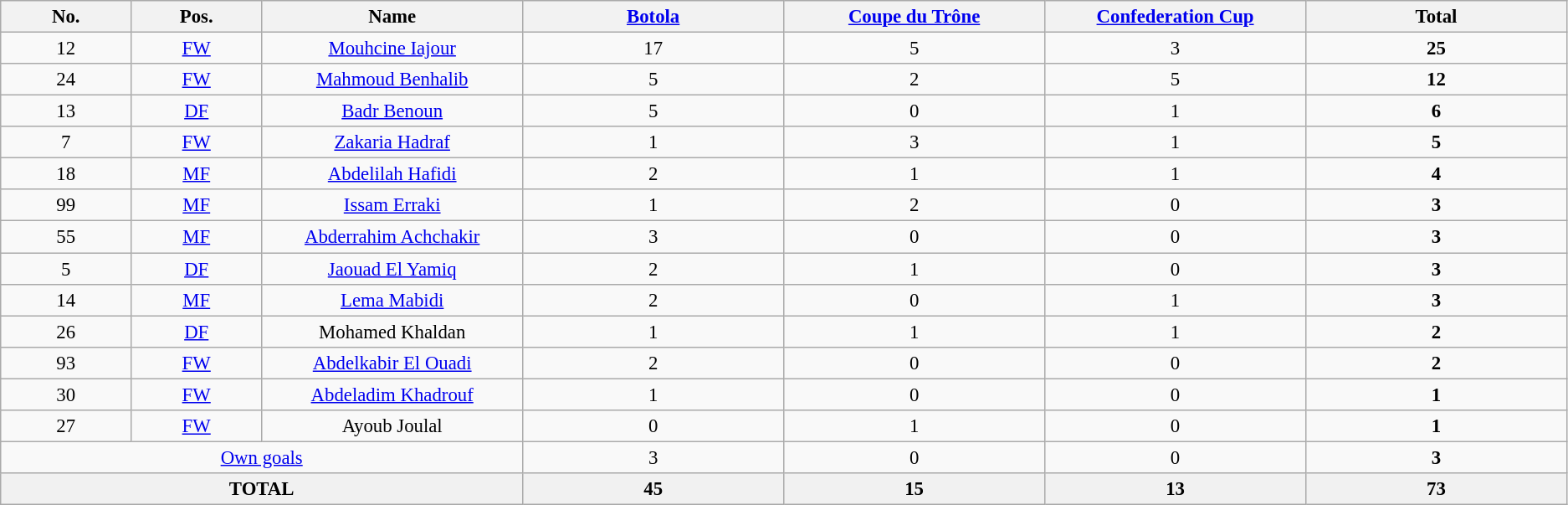<table class="wikitable sortable" style="font-size: 95%; text-align: center;">
<tr>
<th width="5%"><strong>No.</strong></th>
<th width="5%"><strong>Pos.</strong></th>
<th width="10%"><strong>Name</strong></th>
<th width="10%"><a href='#'>Botola</a></th>
<th width="10%"><a href='#'>Coupe du Trône</a></th>
<th width="10%"><a href='#'>Confederation Cup</a></th>
<th width="10%">Total</th>
</tr>
<tr>
<td>12</td>
<td><a href='#'>FW</a></td>
<td> <a href='#'>Mouhcine Iajour</a></td>
<td>17</td>
<td>5</td>
<td>3</td>
<td><strong>25</strong></td>
</tr>
<tr>
<td>24</td>
<td><a href='#'>FW</a></td>
<td> <a href='#'>Mahmoud Benhalib</a></td>
<td>5</td>
<td>2</td>
<td>5</td>
<td><strong>12</strong></td>
</tr>
<tr>
<td>13</td>
<td><a href='#'>DF</a></td>
<td> <a href='#'>Badr Benoun</a></td>
<td>5</td>
<td>0</td>
<td>1</td>
<td><strong>6</strong></td>
</tr>
<tr>
<td>7</td>
<td><a href='#'>FW</a></td>
<td> <a href='#'>Zakaria Hadraf</a></td>
<td>1</td>
<td>3</td>
<td>1</td>
<td><strong>5</strong></td>
</tr>
<tr>
<td>18</td>
<td><a href='#'>MF</a></td>
<td> <a href='#'>Abdelilah Hafidi</a></td>
<td>2</td>
<td>1</td>
<td>1</td>
<td><strong>4</strong></td>
</tr>
<tr>
<td>99</td>
<td><a href='#'>MF</a></td>
<td> <a href='#'>Issam Erraki</a></td>
<td>1</td>
<td>2</td>
<td>0</td>
<td><strong>3</strong></td>
</tr>
<tr>
<td>55</td>
<td><a href='#'>MF</a></td>
<td> <a href='#'>Abderrahim Achchakir</a></td>
<td>3</td>
<td>0</td>
<td>0</td>
<td><strong>3</strong></td>
</tr>
<tr>
<td>5</td>
<td><a href='#'>DF</a></td>
<td> <a href='#'>Jaouad El Yamiq</a></td>
<td>2</td>
<td>1</td>
<td>0</td>
<td><strong>3</strong></td>
</tr>
<tr>
<td>14</td>
<td><a href='#'>MF</a></td>
<td> <a href='#'>Lema Mabidi</a></td>
<td>2</td>
<td>0</td>
<td>1</td>
<td><strong>3</strong></td>
</tr>
<tr>
<td>26</td>
<td><a href='#'>DF</a></td>
<td> Mohamed Khaldan</td>
<td>1</td>
<td>1</td>
<td>1</td>
<td><strong>2</strong></td>
</tr>
<tr>
<td>93</td>
<td><a href='#'>FW</a></td>
<td> <a href='#'>Abdelkabir El Ouadi</a></td>
<td>2</td>
<td>0</td>
<td>0</td>
<td><strong>2</strong></td>
</tr>
<tr>
<td>30</td>
<td><a href='#'>FW</a></td>
<td> <a href='#'>Abdeladim Khadrouf</a></td>
<td>1</td>
<td>0</td>
<td>0</td>
<td><strong>1</strong></td>
</tr>
<tr>
<td>27</td>
<td><a href='#'>FW</a></td>
<td> Ayoub Joulal</td>
<td>0</td>
<td>1</td>
<td>0</td>
<td><strong>1</strong></td>
</tr>
<tr>
<td colspan="3"><a href='#'>Own goals</a></td>
<td>3</td>
<td>0</td>
<td>0</td>
<td><strong>3</strong></td>
</tr>
<tr bgcolor="F1F1F1">
<td colspan="3"><strong>TOTAL</strong></td>
<td><strong>45</strong></td>
<td><strong>15</strong></td>
<td><strong>13</strong></td>
<td><strong>73</strong></td>
</tr>
</table>
